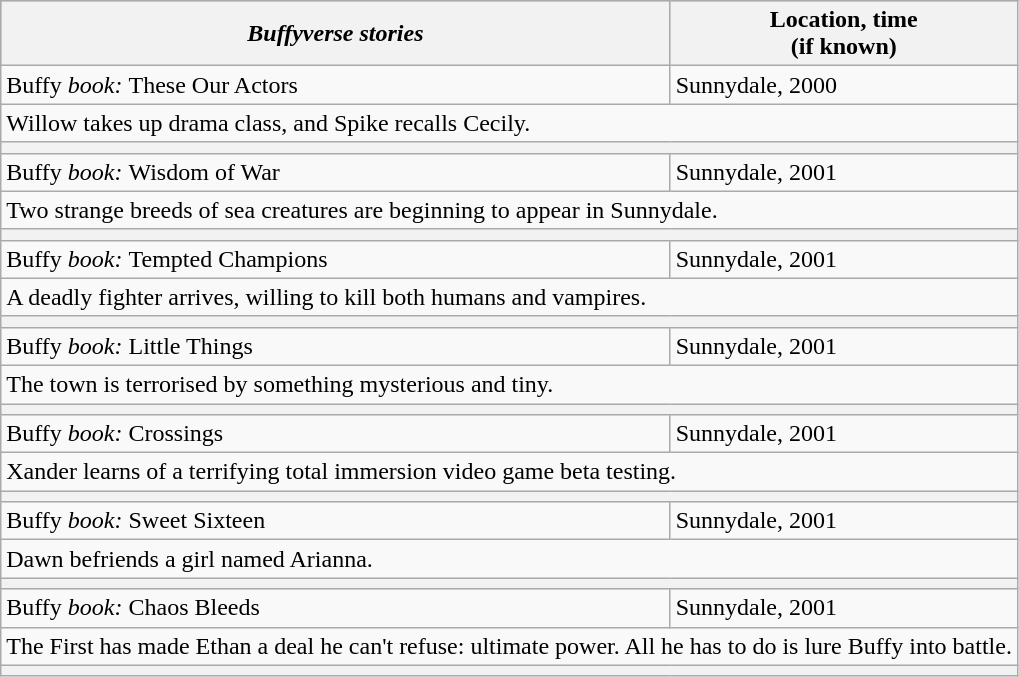<table class="wikitable">
<tr bgcolor="lightsteelblue" align=left>
<th><strong><em>Buffyverse<em> stories<strong></th>
<th></strong>Location, time<strong> <br>  (if known)</th>
</tr>
<tr>
<td></em>Buffy<em> book: </em>These Our Actors<em></td>
<td>Sunnydale, 2000</td>
</tr>
<tr>
<td colspan="4">Willow takes up drama class, and Spike recalls Cecily.</td>
</tr>
<tr>
<td colspan="6" bgcolor="#f2f2f2"></td>
</tr>
<tr>
<td></em>Buffy<em> book: </em>Wisdom of War<em></td>
<td>Sunnydale, 2001</td>
</tr>
<tr>
<td colspan="4">Two strange breeds of sea creatures are beginning to appear in Sunnydale.</td>
</tr>
<tr>
<td colspan="6" bgcolor="#f2f2f2"></td>
</tr>
<tr>
<td></em>Buffy<em> book: </em>Tempted Champions<em></td>
<td>Sunnydale, 2001</td>
</tr>
<tr>
<td colspan="4">A deadly fighter arrives, willing to kill both humans and vampires.</td>
</tr>
<tr>
<td colspan="6" bgcolor="#f2f2f2"></td>
</tr>
<tr>
<td></em>Buffy<em> book: </em>Little Things<em></td>
<td>Sunnydale, 2001</td>
</tr>
<tr>
<td colspan="4">The town is terrorised by something mysterious and tiny.</td>
</tr>
<tr>
<td colspan="6" bgcolor="#f2f2f2"></td>
</tr>
<tr>
<td></em>Buffy<em> book: </em>Crossings<em></td>
<td>Sunnydale, 2001</td>
</tr>
<tr>
<td colspan="4">Xander learns of a terrifying total immersion video game beta testing.</td>
</tr>
<tr>
<td colspan="6" bgcolor="#f2f2f2"></td>
</tr>
<tr>
<td></em>Buffy<em> book: </em>Sweet Sixteen<em></td>
<td>Sunnydale, 2001</td>
</tr>
<tr>
<td colspan="4">Dawn befriends a girl named Arianna.</td>
</tr>
<tr>
<td colspan="6" bgcolor="#f2f2f2"></td>
</tr>
<tr>
<td></em>Buffy<em> book: </em>Chaos Bleeds<em></td>
<td>Sunnydale, 2001</td>
</tr>
<tr>
<td colspan="4">The First has made Ethan a deal he can't refuse: ultimate power. All he has to do is lure Buffy into battle.</td>
</tr>
<tr>
<td colspan="6" bgcolor="#f2f2f2"></td>
</tr>
</table>
